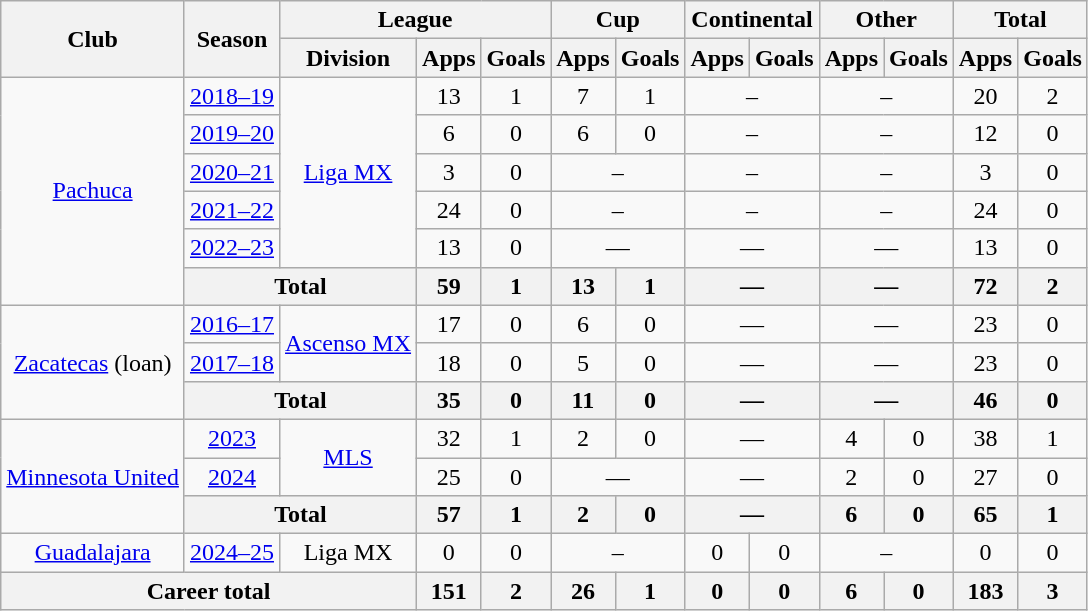<table class="wikitable" style="text-align: center">
<tr>
<th rowspan="2">Club</th>
<th rowspan="2">Season</th>
<th colspan="3">League</th>
<th colspan="2">Cup</th>
<th colspan="2">Continental</th>
<th colspan="2">Other</th>
<th colspan="2">Total</th>
</tr>
<tr>
<th>Division</th>
<th>Apps</th>
<th>Goals</th>
<th>Apps</th>
<th>Goals</th>
<th>Apps</th>
<th>Goals</th>
<th>Apps</th>
<th>Goals</th>
<th>Apps</th>
<th>Goals</th>
</tr>
<tr>
<td rowspan="6"><a href='#'>Pachuca</a></td>
<td><a href='#'>2018–19</a></td>
<td rowspan="5"><a href='#'>Liga MX</a></td>
<td>13</td>
<td>1</td>
<td>7</td>
<td>1</td>
<td colspan="2">–</td>
<td colspan=2>–</td>
<td>20</td>
<td>2</td>
</tr>
<tr>
<td><a href='#'>2019–20</a></td>
<td>6</td>
<td>0</td>
<td>6</td>
<td>0</td>
<td colspan=2>–</td>
<td colspan=2>–</td>
<td>12</td>
<td>0</td>
</tr>
<tr>
<td><a href='#'>2020–21</a></td>
<td>3</td>
<td>0</td>
<td colspan=2>–</td>
<td colspan=2>–</td>
<td colspan=2>–</td>
<td>3</td>
<td>0</td>
</tr>
<tr>
<td><a href='#'>2021–22</a></td>
<td>24</td>
<td>0</td>
<td colspan=2>–</td>
<td colspan=2>–</td>
<td colspan=2>–</td>
<td>24</td>
<td>0</td>
</tr>
<tr>
<td><a href='#'>2022–23</a></td>
<td>13</td>
<td>0</td>
<td colspan="2">—</td>
<td colspan="2">—</td>
<td colspan="2">—</td>
<td>13</td>
<td>0</td>
</tr>
<tr>
<th colspan="2">Total</th>
<th>59</th>
<th>1</th>
<th>13</th>
<th>1</th>
<th colspan="2">—</th>
<th colspan="2">—</th>
<th>72</th>
<th>2</th>
</tr>
<tr>
<td rowspan="3"><a href='#'>Zacatecas</a> (loan)</td>
<td><a href='#'>2016–17</a></td>
<td rowspan="2"><a href='#'>Ascenso MX</a></td>
<td>17</td>
<td>0</td>
<td>6</td>
<td>0</td>
<td colspan="2">—</td>
<td colspan="2">—</td>
<td>23</td>
<td>0</td>
</tr>
<tr>
<td><a href='#'>2017–18</a></td>
<td>18</td>
<td>0</td>
<td>5</td>
<td>0</td>
<td colspan="2">—</td>
<td colspan="2">—</td>
<td>23</td>
<td>0</td>
</tr>
<tr>
<th colspan="2">Total</th>
<th>35</th>
<th>0</th>
<th>11</th>
<th>0</th>
<th colspan="2">—</th>
<th colspan="2">—</th>
<th>46</th>
<th>0</th>
</tr>
<tr>
<td rowspan="3"><a href='#'>Minnesota United</a></td>
<td><a href='#'>2023</a></td>
<td rowspan="2"><a href='#'>MLS</a></td>
<td>32</td>
<td>1</td>
<td>2</td>
<td>0</td>
<td colspan="2">—</td>
<td>4</td>
<td>0</td>
<td>38</td>
<td>1</td>
</tr>
<tr>
<td><a href='#'>2024</a></td>
<td>25</td>
<td>0</td>
<td colspan="2">—</td>
<td colspan="2">—</td>
<td>2</td>
<td>0</td>
<td>27</td>
<td>0</td>
</tr>
<tr>
<th colspan="2">Total</th>
<th>57</th>
<th>1</th>
<th>2</th>
<th>0</th>
<th colspan="2">—</th>
<th>6</th>
<th>0</th>
<th>65</th>
<th>1</th>
</tr>
<tr>
<td rowspan="1"><a href='#'>Guadalajara</a></td>
<td><a href='#'>2024–25</a></td>
<td rowspan="1">Liga MX</td>
<td>0</td>
<td>0</td>
<td colspan="2">–</td>
<td>0</td>
<td>0</td>
<td colspan=2>–</td>
<td>0</td>
<td>0</td>
</tr>
<tr>
<th colspan="3">Career total</th>
<th>151</th>
<th>2</th>
<th>26</th>
<th>1</th>
<th>0</th>
<th>0</th>
<th>6</th>
<th>0</th>
<th>183</th>
<th>3</th>
</tr>
</table>
